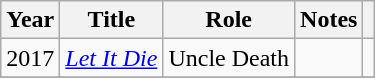<table class="wikitable">
<tr>
<th>Year</th>
<th>Title</th>
<th>Role</th>
<th>Notes</th>
<th></th>
</tr>
<tr>
<td>2017</td>
<td><em><a href='#'>Let It Die</a></em></td>
<td>Uncle Death</td>
<td></td>
<td></td>
</tr>
<tr>
</tr>
</table>
